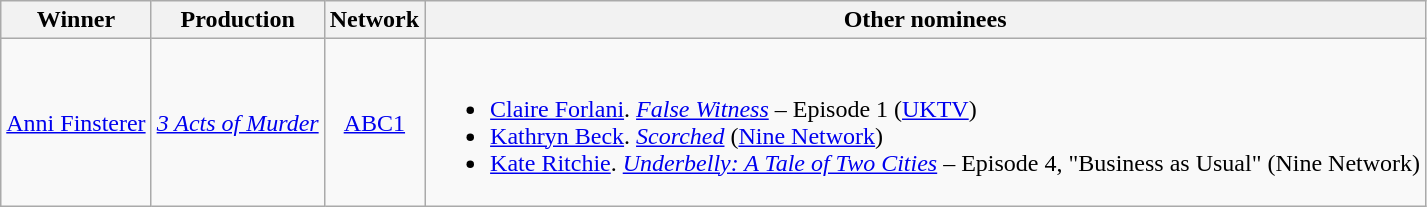<table class="wikitable">
<tr>
<th>Winner</th>
<th>Production</th>
<th>Network</th>
<th>Other nominees</th>
</tr>
<tr>
<td><a href='#'>Anni Finsterer</a></td>
<td><em><a href='#'>3 Acts of Murder</a></em></td>
<td align="center"><a href='#'>ABC1</a></td>
<td><br><ul><li><a href='#'>Claire Forlani</a>. <em><a href='#'>False Witness</a> –</em> Episode 1 (<a href='#'>UKTV</a>)</li><li><a href='#'>Kathryn Beck</a>. <em><a href='#'>Scorched</a></em> (<a href='#'>Nine Network</a>)</li><li><a href='#'>Kate Ritchie</a>. <em><a href='#'>Underbelly: A Tale of Two Cities</a></em>  – Episode 4, "Business as Usual" (Nine Network)</li></ul></td>
</tr>
</table>
